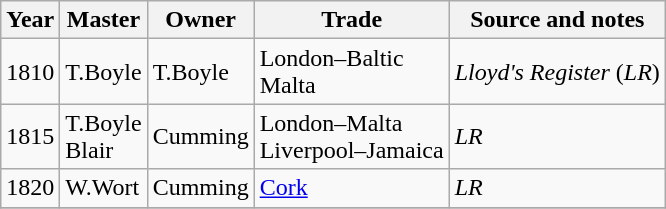<table class="sortable wikitable">
<tr>
<th>Year</th>
<th>Master</th>
<th>Owner</th>
<th>Trade</th>
<th>Source and notes</th>
</tr>
<tr>
<td>1810</td>
<td>T.Boyle</td>
<td>T.Boyle</td>
<td>London–Baltic<br>Malta</td>
<td><em>Lloyd's Register</em> (<em>LR</em>)</td>
</tr>
<tr>
<td>1815</td>
<td>T.Boyle<br>Blair</td>
<td>Cumming</td>
<td>London–Malta<br>Liverpool–Jamaica</td>
<td><em>LR</em></td>
</tr>
<tr>
<td>1820</td>
<td>W.Wort</td>
<td>Cumming</td>
<td><a href='#'>Cork</a></td>
<td><em>LR</em></td>
</tr>
<tr>
</tr>
</table>
